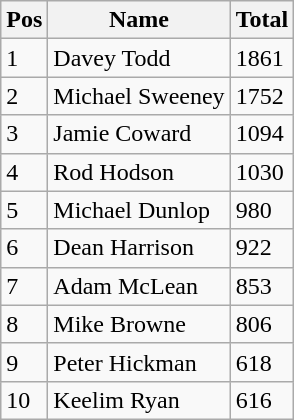<table class="wikitable" border="1">
<tr>
<th>Pos</th>
<th>Name</th>
<th>Total</th>
</tr>
<tr>
<td>1</td>
<td>Davey Todd</td>
<td>1861</td>
</tr>
<tr>
<td>2</td>
<td>Michael Sweeney</td>
<td>1752</td>
</tr>
<tr>
<td>3</td>
<td>Jamie Coward</td>
<td>1094</td>
</tr>
<tr>
<td>4</td>
<td>Rod Hodson</td>
<td>1030</td>
</tr>
<tr>
<td>5</td>
<td>Michael Dunlop</td>
<td>980</td>
</tr>
<tr>
<td>6</td>
<td>Dean Harrison</td>
<td>922</td>
</tr>
<tr>
<td>7</td>
<td>Adam McLean</td>
<td>853</td>
</tr>
<tr>
<td>8</td>
<td>Mike Browne</td>
<td>806</td>
</tr>
<tr>
<td>9</td>
<td>Peter Hickman</td>
<td>618</td>
</tr>
<tr>
<td>10</td>
<td>Keelim Ryan</td>
<td>616</td>
</tr>
</table>
